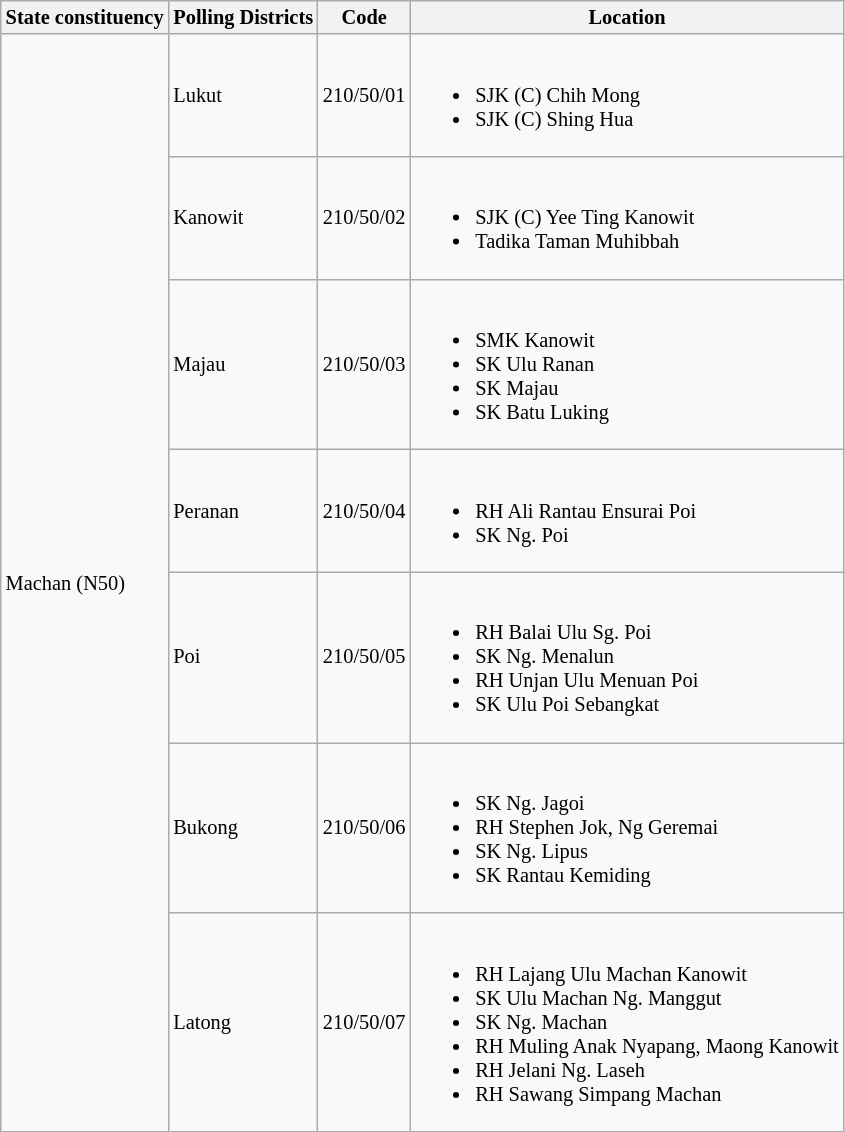<table class="wikitable sortable mw-collapsible" style="white-space:nowrap;font-size:85%">
<tr>
<th>State constituency</th>
<th>Polling Districts</th>
<th>Code</th>
<th>Location</th>
</tr>
<tr>
<td rowspan="7">Machan (N50)</td>
<td>Lukut</td>
<td>210/50/01</td>
<td><br><ul><li>SJK (C) Chih Mong</li><li>SJK (C) Shing Hua</li></ul></td>
</tr>
<tr>
<td>Kanowit</td>
<td>210/50/02</td>
<td><br><ul><li>SJK (C) Yee Ting Kanowit</li><li>Tadika Taman Muhibbah</li></ul></td>
</tr>
<tr>
<td>Majau</td>
<td>210/50/03</td>
<td><br><ul><li>SMK Kanowit</li><li>SK Ulu Ranan</li><li>SK Majau</li><li>SK Batu Luking</li></ul></td>
</tr>
<tr>
<td>Peranan</td>
<td>210/50/04</td>
<td><br><ul><li>RH Ali Rantau Ensurai Poi</li><li>SK Ng. Poi</li></ul></td>
</tr>
<tr>
<td>Poi</td>
<td>210/50/05</td>
<td><br><ul><li>RH Balai Ulu Sg. Poi</li><li>SK Ng. Menalun</li><li>RH Unjan Ulu Menuan Poi</li><li>SK Ulu Poi Sebangkat</li></ul></td>
</tr>
<tr>
<td>Bukong</td>
<td>210/50/06</td>
<td><br><ul><li>SK Ng. Jagoi</li><li>RH Stephen Jok, Ng Geremai</li><li>SK Ng. Lipus</li><li>SK Rantau Kemiding</li></ul></td>
</tr>
<tr>
<td>Latong</td>
<td>210/50/07</td>
<td><br><ul><li>RH Lajang Ulu Machan Kanowit</li><li>SK Ulu Machan Ng. Manggut</li><li>SK Ng. Machan</li><li>RH Muling Anak Nyapang, Maong Kanowit</li><li>RH Jelani Ng. Laseh</li><li>RH Sawang Simpang Machan</li></ul></td>
</tr>
</table>
